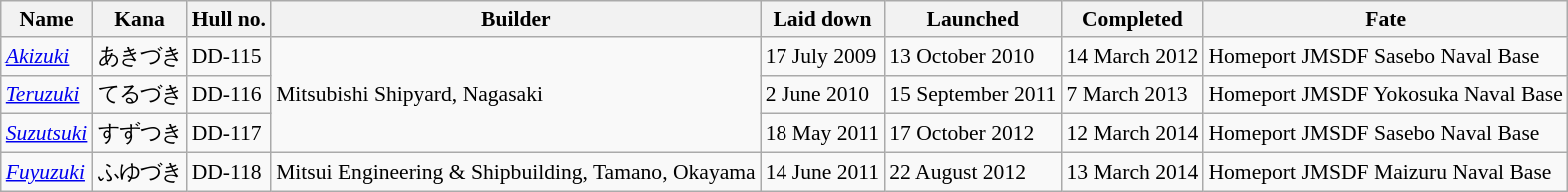<table class="wikitable" style="font-size:90%;">
<tr>
<th>Name</th>
<th>Kana</th>
<th>Hull no.</th>
<th>Builder</th>
<th>Laid down</th>
<th>Launched</th>
<th>Completed</th>
<th>Fate</th>
</tr>
<tr>
<td><a href='#'><em>Akizuki</em></a></td>
<td>あきづき</td>
<td>DD-115</td>
<td rowspan="3">Mitsubishi Shipyard, Nagasaki</td>
<td>17 July 2009</td>
<td>13 October 2010</td>
<td>14 March 2012</td>
<td>Homeport JMSDF Sasebo Naval Base</td>
</tr>
<tr>
<td><a href='#'><em>Teruzuki</em></a></td>
<td>てるづき</td>
<td>DD-116</td>
<td>2 June 2010</td>
<td>15 September 2011</td>
<td>7 March 2013</td>
<td>Homeport JMSDF Yokosuka Naval Base</td>
</tr>
<tr>
<td><a href='#'><em>Suzutsuki</em></a></td>
<td>すずつき</td>
<td>DD-117</td>
<td>18 May 2011</td>
<td>17 October 2012</td>
<td>12 March 2014</td>
<td>Homeport JMSDF Sasebo Naval Base</td>
</tr>
<tr>
<td><a href='#'><em>Fuyuzuki</em></a></td>
<td>ふゆづき</td>
<td>DD-118</td>
<td>Mitsui Engineering & Shipbuilding, Tamano, Okayama</td>
<td>14 June 2011</td>
<td>22 August 2012</td>
<td>13 March 2014</td>
<td>Homeport JMSDF Maizuru Naval Base</td>
</tr>
</table>
